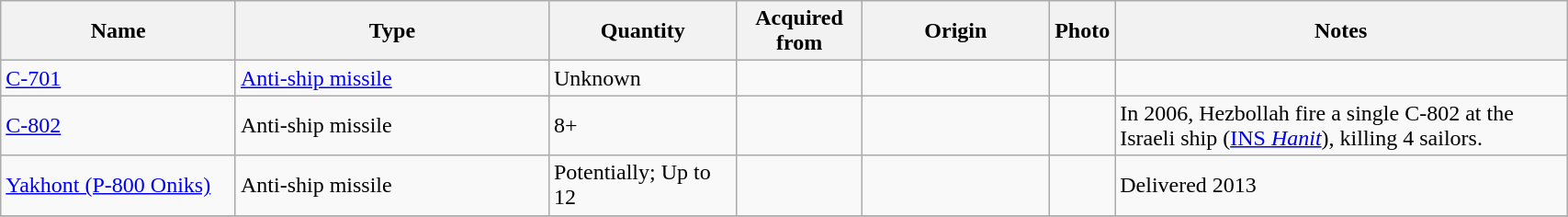<table style="width:90%;" class="wikitable">
<tr>
<th style="width:15%;">Name</th>
<th style="width:20%;">Type</th>
<th style="width:12%;">Quantity</th>
<th>Acquired from</th>
<th style="width:12%;">Origin</th>
<th>Photo</th>
<th>Notes</th>
</tr>
<tr>
<td><a href='#'>C-701</a></td>
<td><a href='#'>Anti-ship missile</a></td>
<td>Unknown</td>
<td></td>
<td></td>
<td></td>
<td></td>
</tr>
<tr>
<td><a href='#'>C-802</a></td>
<td>Anti-ship missile</td>
<td>8+</td>
<td></td>
<td></td>
<td></td>
<td>In 2006, Hezbollah fire a single C-802 at the Israeli ship (<a href='#'>INS <em>Hanit</em></a>), killing 4 sailors.</td>
</tr>
<tr>
<td><a href='#'>Yakhont (P-800 Oniks)</a></td>
<td>Anti-ship missile</td>
<td>Potentially; Up to 12</td>
<td></td>
<td><br></td>
<td></td>
<td>Delivered 2013</td>
</tr>
<tr>
</tr>
</table>
